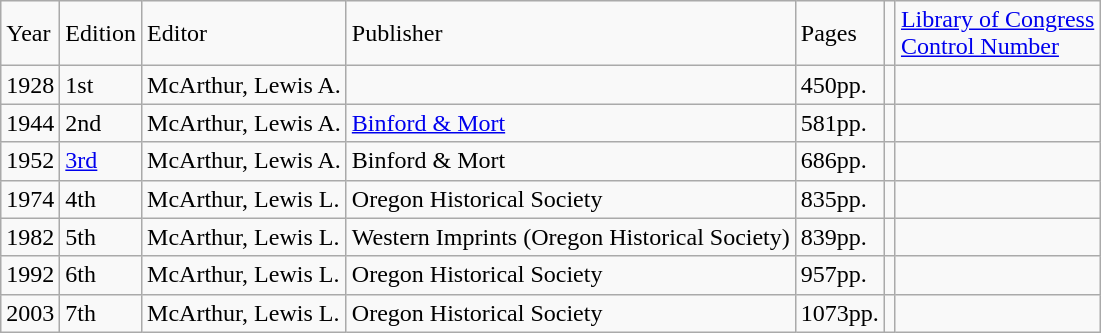<table class="wikitable">
<tr>
<td>Year</td>
<td>Edition</td>
<td>Editor</td>
<td>Publisher</td>
<td>Pages</td>
<td></td>
<td><a href='#'>Library of Congress<br>Control Number</a></td>
</tr>
<tr>
<td>1928</td>
<td>1st</td>
<td>McArthur, Lewis A.</td>
<td></td>
<td>450pp.</td>
<td></td>
<td></td>
</tr>
<tr>
<td>1944</td>
<td>2nd</td>
<td>McArthur, Lewis A.</td>
<td><a href='#'>Binford & Mort</a></td>
<td>581pp.</td>
<td></td>
<td></td>
</tr>
<tr>
<td>1952</td>
<td><a href='#'>3rd</a></td>
<td>McArthur, Lewis A.</td>
<td>Binford & Mort</td>
<td>686pp.</td>
<td></td>
<td></td>
</tr>
<tr>
<td>1974</td>
<td>4th</td>
<td>McArthur, Lewis L.</td>
<td>Oregon Historical Society</td>
<td>835pp.</td>
<td></td>
<td></td>
</tr>
<tr>
<td>1982</td>
<td>5th</td>
<td>McArthur, Lewis L.</td>
<td>Western Imprints (Oregon Historical Society)</td>
<td>839pp.</td>
<td></td>
<td></td>
</tr>
<tr>
<td>1992</td>
<td>6th</td>
<td>McArthur, Lewis L.</td>
<td>Oregon Historical Society</td>
<td>957pp.</td>
<td></td>
<td></td>
</tr>
<tr>
<td>2003</td>
<td>7th</td>
<td>McArthur, Lewis L.</td>
<td>Oregon Historical Society</td>
<td>1073pp.</td>
<td></td>
<td></td>
</tr>
</table>
